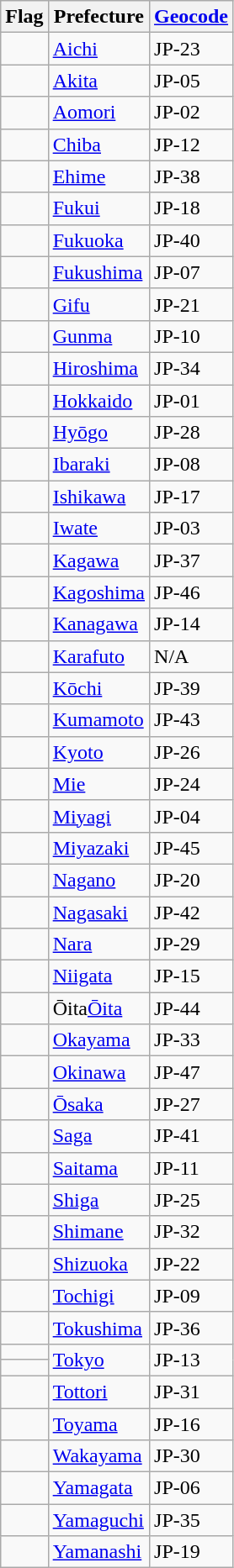<table class="wikitable sortable">
<tr>
<th>Flag</th>
<th>Prefecture</th>
<th><a href='#'>Geocode</a></th>
</tr>
<tr>
<td></td>
<td><a href='#'>Aichi</a></td>
<td>JP-23</td>
</tr>
<tr>
<td></td>
<td><a href='#'>Akita</a></td>
<td>JP-05</td>
</tr>
<tr>
<td></td>
<td><a href='#'>Aomori</a></td>
<td>JP-02</td>
</tr>
<tr>
<td></td>
<td><a href='#'>Chiba</a></td>
<td>JP-12</td>
</tr>
<tr>
<td></td>
<td><a href='#'>Ehime</a></td>
<td>JP-38</td>
</tr>
<tr>
<td></td>
<td><a href='#'>Fukui</a></td>
<td>JP-18</td>
</tr>
<tr>
<td></td>
<td><a href='#'>Fukuoka</a></td>
<td>JP-40</td>
</tr>
<tr>
<td></td>
<td><a href='#'>Fukushima</a></td>
<td>JP-07</td>
</tr>
<tr>
<td></td>
<td><a href='#'>Gifu</a></td>
<td>JP-21</td>
</tr>
<tr>
<td></td>
<td><a href='#'>Gunma</a></td>
<td>JP-10</td>
</tr>
<tr>
<td></td>
<td><a href='#'>Hiroshima</a></td>
<td>JP-34</td>
</tr>
<tr>
<td></td>
<td><a href='#'>Hokkaido</a></td>
<td>JP-01</td>
</tr>
<tr>
<td></td>
<td><a href='#'>Hyōgo</a></td>
<td>JP-28</td>
</tr>
<tr>
<td></td>
<td><a href='#'>Ibaraki</a></td>
<td>JP-08</td>
</tr>
<tr>
<td></td>
<td><a href='#'>Ishikawa</a></td>
<td>JP-17</td>
</tr>
<tr>
<td></td>
<td><a href='#'>Iwate</a></td>
<td>JP-03</td>
</tr>
<tr>
<td></td>
<td><a href='#'>Kagawa</a></td>
<td>JP-37</td>
</tr>
<tr>
<td></td>
<td><a href='#'>Kagoshima</a></td>
<td>JP-46</td>
</tr>
<tr>
<td></td>
<td><a href='#'>Kanagawa</a></td>
<td>JP-14</td>
</tr>
<tr>
<td></td>
<td><a href='#'>Karafuto</a></td>
<td>N/A</td>
</tr>
<tr>
<td></td>
<td><a href='#'>Kōchi</a></td>
<td>JP-39</td>
</tr>
<tr>
<td></td>
<td><a href='#'>Kumamoto</a></td>
<td>JP-43</td>
</tr>
<tr>
<td></td>
<td><a href='#'>Kyoto</a></td>
<td>JP-26</td>
</tr>
<tr>
<td></td>
<td><a href='#'>Mie</a></td>
<td>JP-24</td>
</tr>
<tr>
<td></td>
<td><a href='#'>Miyagi</a></td>
<td>JP-04</td>
</tr>
<tr>
<td></td>
<td><a href='#'>Miyazaki</a></td>
<td>JP-45</td>
</tr>
<tr>
<td></td>
<td><a href='#'>Nagano</a></td>
<td>JP-20</td>
</tr>
<tr>
<td></td>
<td><a href='#'>Nagasaki</a></td>
<td>JP-42</td>
</tr>
<tr>
<td></td>
<td><a href='#'>Nara</a></td>
<td>JP-29</td>
</tr>
<tr>
<td></td>
<td><a href='#'>Niigata</a></td>
<td>JP-15</td>
</tr>
<tr>
<td></td>
<td><span>Ōita</span><a href='#'>Ōita</a></td>
<td>JP-44</td>
</tr>
<tr>
<td></td>
<td><a href='#'>Okayama</a></td>
<td>JP-33</td>
</tr>
<tr>
<td></td>
<td><a href='#'>Okinawa</a></td>
<td>JP-47</td>
</tr>
<tr>
<td></td>
<td><a href='#'>Ōsaka</a></td>
<td>JP-27</td>
</tr>
<tr>
<td></td>
<td><a href='#'>Saga</a></td>
<td>JP-41</td>
</tr>
<tr>
<td></td>
<td><a href='#'>Saitama</a></td>
<td>JP-11</td>
</tr>
<tr>
<td></td>
<td><a href='#'>Shiga</a></td>
<td>JP-25</td>
</tr>
<tr>
<td></td>
<td><a href='#'>Shimane</a></td>
<td>JP-32</td>
</tr>
<tr>
<td></td>
<td><a href='#'>Shizuoka</a></td>
<td>JP-22</td>
</tr>
<tr>
<td></td>
<td><a href='#'>Tochigi</a></td>
<td>JP-09</td>
</tr>
<tr>
<td></td>
<td><a href='#'>Tokushima</a></td>
<td>JP-36</td>
</tr>
<tr>
<td></td>
<td rowspan=2><a href='#'>Tokyo</a></td>
<td rowspan="2">JP-13</td>
</tr>
<tr>
<td></td>
</tr>
<tr>
<td></td>
<td><a href='#'>Tottori</a></td>
<td>JP-31</td>
</tr>
<tr>
<td></td>
<td><a href='#'>Toyama</a></td>
<td>JP-16</td>
</tr>
<tr>
<td></td>
<td><a href='#'>Wakayama</a></td>
<td>JP-30</td>
</tr>
<tr>
<td></td>
<td><a href='#'>Yamagata</a></td>
<td>JP-06</td>
</tr>
<tr>
<td></td>
<td><a href='#'>Yamaguchi</a></td>
<td>JP-35</td>
</tr>
<tr>
<td></td>
<td><a href='#'>Yamanashi</a></td>
<td>JP-19</td>
</tr>
</table>
